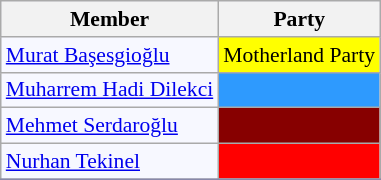<table class=wikitable style="border:1px solid #8888aa; background-color:#f7f8ff; padding:0px; font-size:90%;">
<tr>
<th>Member</th>
<th>Party</th>
</tr>
<tr>
<td><a href='#'>Murat Başesgioğlu</a></td>
<td style="background: #ffff00">Motherland Party</td>
</tr>
<tr>
<td><a href='#'>Muharrem Hadi Dilekci</a></td>
<td style="background: #2E9AFE"></td>
</tr>
<tr>
<td><a href='#'>Mehmet Serdaroğlu</a></td>
<td style="background: #870000"></td>
</tr>
<tr>
<td><a href='#'>Nurhan Tekinel</a></td>
<td style="background: #ff0000"></td>
</tr>
<tr>
</tr>
</table>
